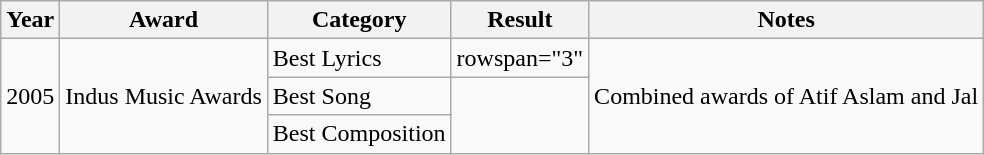<table class="wikitable">
<tr>
<th>Year</th>
<th>Award</th>
<th>Category</th>
<th>Result</th>
<th>Notes</th>
</tr>
<tr>
<td rowspan="3">2005</td>
<td rowspan="3">Indus Music Awards</td>
<td>Best Lyrics</td>
<td>rowspan="3" </td>
<td rowspan="3">Combined awards of Atif Aslam and Jal</td>
</tr>
<tr>
<td>Best Song</td>
</tr>
<tr>
<td>Best Composition</td>
</tr>
</table>
